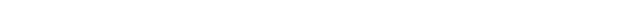<table style="width:66%; text-align:center;">
<tr style="color:white;">
<td style="background:"><strong>4</strong></td>
<td style="background:"><strong>20</strong></td>
</tr>
</table>
